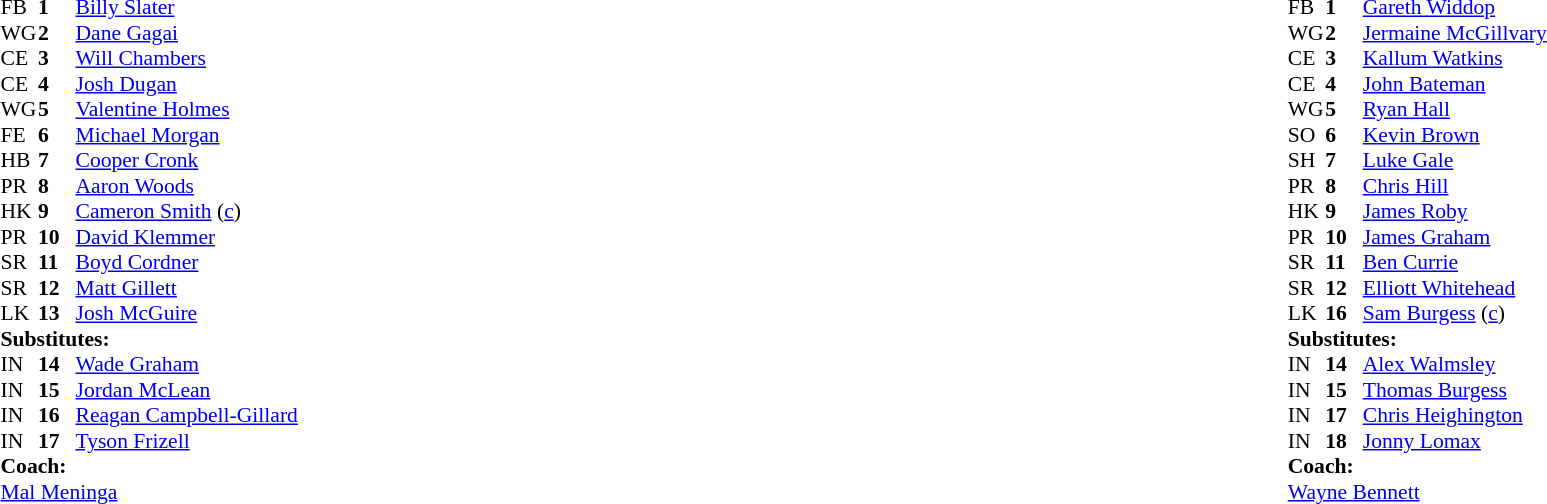<table width="100%">
<tr>
<td valign="top" width="50%"><br><table style="font-size: 90%" cellspacing="0" cellpadding="0">
<tr>
<th width="25"></th>
<th width="25"></th>
</tr>
<tr>
<td>FB</td>
<td><strong>1</strong></td>
<td><a href='#'>Billy Slater</a></td>
</tr>
<tr>
<td>WG</td>
<td><strong>2</strong></td>
<td><a href='#'>Dane Gagai</a></td>
</tr>
<tr>
<td>CE</td>
<td><strong>3</strong></td>
<td><a href='#'>Will Chambers</a></td>
</tr>
<tr>
<td>CE</td>
<td><strong>4</strong></td>
<td><a href='#'>Josh Dugan</a></td>
</tr>
<tr>
<td>WG</td>
<td><strong>5</strong></td>
<td><a href='#'>Valentine Holmes</a></td>
</tr>
<tr>
<td>FE</td>
<td><strong>6</strong></td>
<td><a href='#'>Michael Morgan</a></td>
</tr>
<tr>
<td>HB</td>
<td><strong>7</strong></td>
<td><a href='#'>Cooper Cronk</a></td>
</tr>
<tr>
<td>PR</td>
<td><strong>8</strong></td>
<td><a href='#'>Aaron Woods</a></td>
</tr>
<tr>
<td>HK</td>
<td><strong>9</strong></td>
<td><a href='#'>Cameron Smith</a> (<a href='#'>c</a>)</td>
</tr>
<tr>
<td>PR</td>
<td><strong>10</strong></td>
<td><a href='#'>David Klemmer</a></td>
</tr>
<tr>
<td>SR</td>
<td><strong>11</strong></td>
<td><a href='#'>Boyd Cordner</a></td>
</tr>
<tr>
<td>SR</td>
<td><strong>12</strong></td>
<td><a href='#'>Matt Gillett</a></td>
</tr>
<tr>
<td>LK</td>
<td><strong>13</strong></td>
<td><a href='#'>Josh McGuire</a></td>
</tr>
<tr>
<td colspan="3"><strong>Substitutes:</strong></td>
</tr>
<tr>
<td>IN</td>
<td><strong>14</strong></td>
<td><a href='#'>Wade Graham</a></td>
</tr>
<tr>
<td>IN</td>
<td><strong>15</strong></td>
<td><a href='#'>Jordan McLean</a></td>
</tr>
<tr>
<td>IN</td>
<td><strong>16</strong></td>
<td><a href='#'>Reagan Campbell-Gillard</a></td>
</tr>
<tr>
<td>IN</td>
<td><strong>17</strong></td>
<td><a href='#'>Tyson Frizell</a></td>
</tr>
<tr>
<td colspan=3><strong>Coach:</strong></td>
</tr>
<tr>
<td colspan="4"> <a href='#'>Mal Meninga</a></td>
</tr>
</table>
</td>
<td valign="top" width="50%"><br><table style="font-size: 90%" cellspacing="0" cellpadding="0" align="center">
<tr>
<th width="25"></th>
<th width="25"></th>
</tr>
<tr>
<td>FB</td>
<td><strong>1</strong></td>
<td><a href='#'>Gareth Widdop</a></td>
</tr>
<tr>
<td>WG</td>
<td><strong>2</strong></td>
<td><a href='#'>Jermaine McGillvary</a></td>
</tr>
<tr>
<td>CE</td>
<td><strong>3</strong></td>
<td><a href='#'>Kallum Watkins</a></td>
</tr>
<tr>
<td>CE</td>
<td><strong>4</strong></td>
<td><a href='#'>John Bateman</a></td>
</tr>
<tr>
<td>WG</td>
<td><strong>5</strong></td>
<td><a href='#'>Ryan Hall</a></td>
</tr>
<tr>
<td>SO</td>
<td><strong>6</strong></td>
<td><a href='#'>Kevin Brown</a></td>
</tr>
<tr>
<td>SH</td>
<td><strong>7</strong></td>
<td><a href='#'>Luke Gale</a></td>
</tr>
<tr>
<td>PR</td>
<td><strong>8</strong></td>
<td><a href='#'>Chris Hill</a></td>
</tr>
<tr>
<td>HK</td>
<td><strong>9</strong></td>
<td><a href='#'>James Roby</a></td>
</tr>
<tr>
<td>PR</td>
<td><strong>10</strong></td>
<td><a href='#'>James Graham</a></td>
</tr>
<tr>
<td>SR</td>
<td><strong>11</strong></td>
<td><a href='#'>Ben Currie</a></td>
</tr>
<tr>
<td>SR</td>
<td><strong>12</strong></td>
<td><a href='#'>Elliott Whitehead</a></td>
</tr>
<tr>
<td>LK</td>
<td><strong>16</strong></td>
<td><a href='#'>Sam Burgess</a> (<a href='#'>c</a>)</td>
</tr>
<tr>
<td colspan="3"><strong>Substitutes:</strong></td>
</tr>
<tr>
<td>IN</td>
<td><strong>14</strong></td>
<td><a href='#'>Alex Walmsley</a></td>
</tr>
<tr>
<td>IN</td>
<td><strong>15</strong></td>
<td><a href='#'>Thomas Burgess</a></td>
</tr>
<tr>
<td>IN</td>
<td><strong>17</strong></td>
<td><a href='#'>Chris Heighington</a></td>
</tr>
<tr>
<td>IN</td>
<td><strong>18</strong></td>
<td><a href='#'>Jonny Lomax</a></td>
</tr>
<tr>
<td colspan=3><strong>Coach:</strong></td>
</tr>
<tr>
<td colspan="4"> <a href='#'>Wayne Bennett</a></td>
</tr>
</table>
</td>
</tr>
</table>
